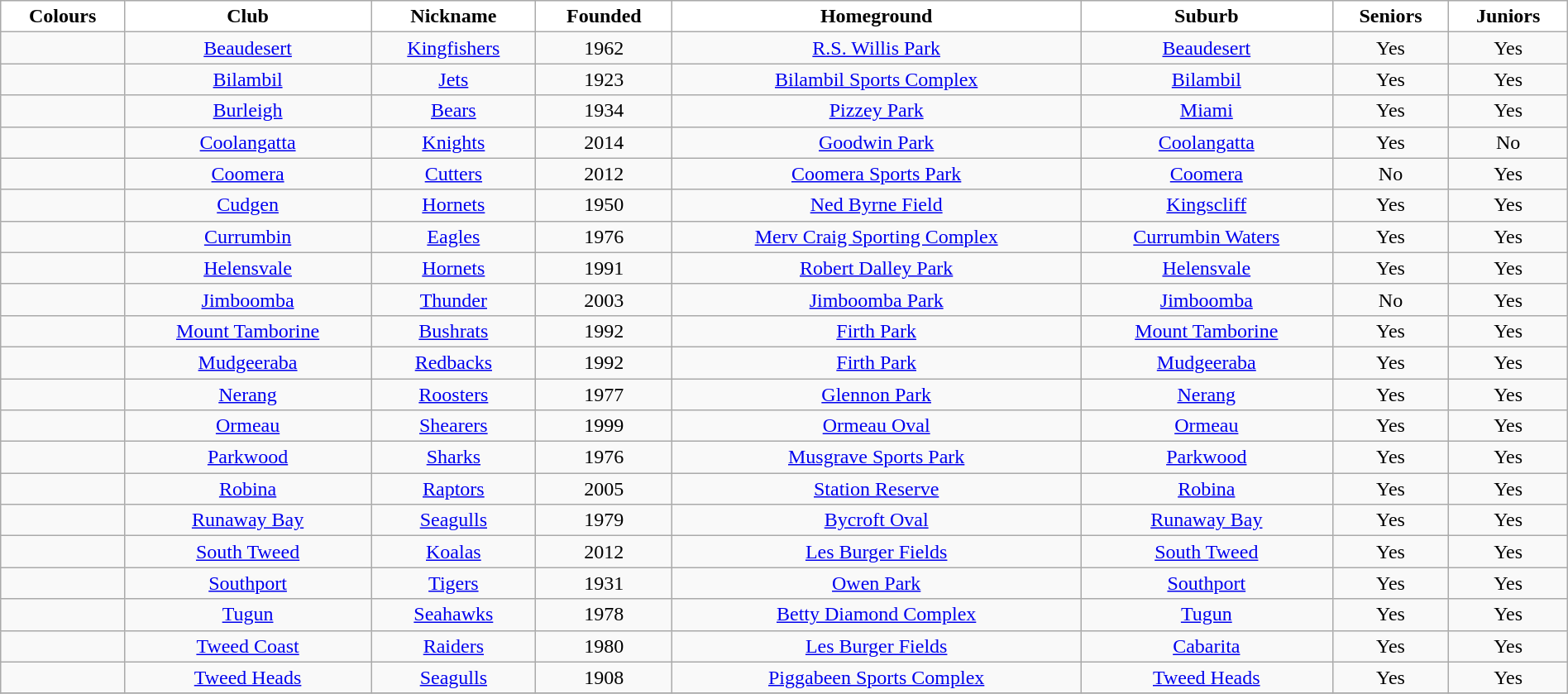<table class="wikitable" style="width:100%; text-align:center">
<tr>
<th style="background:white; ">Colours</th>
<th style="background:white; ">Club</th>
<th style="background:white; ">Nickname</th>
<th style="background:white; ">Founded</th>
<th style="background:white; ">Homeground</th>
<th style="background:white; ">Suburb</th>
<th style="background:white; ">Seniors</th>
<th style="background:white; ">Juniors</th>
</tr>
<tr>
<td align="left"></td>
<td><a href='#'>Beaudesert</a></td>
<td><a href='#'>Kingfishers</a></td>
<td>1962</td>
<td><a href='#'>R.S. Willis Park</a></td>
<td><a href='#'>Beaudesert</a></td>
<td>Yes</td>
<td>Yes</td>
</tr>
<tr>
<td align="left"></td>
<td><a href='#'>Bilambil</a></td>
<td><a href='#'>Jets</a></td>
<td>1923</td>
<td><a href='#'>Bilambil Sports Complex</a></td>
<td><a href='#'>Bilambil</a></td>
<td>Yes</td>
<td>Yes</td>
</tr>
<tr>
<td align="left"></td>
<td><a href='#'>Burleigh</a></td>
<td><a href='#'>Bears</a></td>
<td>1934</td>
<td><a href='#'>Pizzey Park</a></td>
<td><a href='#'>Miami</a></td>
<td>Yes</td>
<td>Yes</td>
</tr>
<tr>
<td align="left"></td>
<td><a href='#'>Coolangatta</a></td>
<td><a href='#'>Knights</a></td>
<td>2014</td>
<td><a href='#'>Goodwin Park</a></td>
<td><a href='#'>Coolangatta</a></td>
<td>Yes</td>
<td>No</td>
</tr>
<tr>
<td align="left"></td>
<td><a href='#'>Coomera</a></td>
<td><a href='#'>Cutters</a></td>
<td>2012</td>
<td><a href='#'>Coomera Sports Park</a></td>
<td><a href='#'>Coomera</a></td>
<td>No</td>
<td>Yes</td>
</tr>
<tr>
<td align="left"></td>
<td><a href='#'>Cudgen</a></td>
<td><a href='#'>Hornets</a></td>
<td>1950</td>
<td><a href='#'>Ned Byrne Field</a></td>
<td><a href='#'>Kingscliff</a></td>
<td>Yes</td>
<td>Yes</td>
</tr>
<tr>
<td align="left"></td>
<td><a href='#'>Currumbin</a></td>
<td><a href='#'>Eagles</a></td>
<td>1976</td>
<td><a href='#'>Merv Craig Sporting Complex</a></td>
<td><a href='#'>Currumbin Waters</a></td>
<td>Yes</td>
<td>Yes</td>
</tr>
<tr>
<td align="left"></td>
<td><a href='#'>Helensvale</a></td>
<td><a href='#'>Hornets</a></td>
<td>1991</td>
<td><a href='#'>Robert Dalley Park</a></td>
<td><a href='#'>Helensvale</a></td>
<td>Yes</td>
<td>Yes</td>
</tr>
<tr>
<td align="left"></td>
<td><a href='#'>Jimboomba</a></td>
<td><a href='#'>Thunder</a></td>
<td>2003</td>
<td><a href='#'>Jimboomba Park</a></td>
<td><a href='#'>Jimboomba</a></td>
<td>No</td>
<td>Yes</td>
</tr>
<tr>
<td align="left"></td>
<td><a href='#'>Mount Tamborine</a></td>
<td><a href='#'>Bushrats</a></td>
<td>1992</td>
<td><a href='#'>Firth Park</a></td>
<td><a href='#'>Mount Tamborine</a></td>
<td>Yes</td>
<td>Yes</td>
</tr>
<tr>
<td align="left"></td>
<td><a href='#'>Mudgeeraba</a></td>
<td><a href='#'>Redbacks</a></td>
<td>1992</td>
<td><a href='#'>Firth Park</a></td>
<td><a href='#'>Mudgeeraba</a></td>
<td>Yes</td>
<td>Yes</td>
</tr>
<tr>
<td align="left"></td>
<td><a href='#'>Nerang</a></td>
<td><a href='#'>Roosters</a></td>
<td>1977</td>
<td><a href='#'>Glennon Park</a></td>
<td><a href='#'>Nerang</a></td>
<td>Yes</td>
<td>Yes</td>
</tr>
<tr>
<td align="left"></td>
<td><a href='#'>Ormeau</a></td>
<td><a href='#'>Shearers</a></td>
<td>1999</td>
<td><a href='#'>Ormeau Oval</a></td>
<td><a href='#'>Ormeau</a></td>
<td>Yes</td>
<td>Yes</td>
</tr>
<tr>
<td align="left"></td>
<td><a href='#'>Parkwood</a></td>
<td><a href='#'>Sharks</a></td>
<td>1976</td>
<td><a href='#'>Musgrave Sports Park</a></td>
<td><a href='#'>Parkwood</a></td>
<td>Yes</td>
<td>Yes</td>
</tr>
<tr>
<td align="left"></td>
<td><a href='#'>Robina</a></td>
<td><a href='#'>Raptors</a></td>
<td>2005</td>
<td><a href='#'>Station Reserve</a></td>
<td><a href='#'>Robina</a></td>
<td>Yes</td>
<td>Yes</td>
</tr>
<tr>
<td align="left"></td>
<td><a href='#'>Runaway Bay</a></td>
<td><a href='#'>Seagulls</a></td>
<td>1979</td>
<td><a href='#'>Bycroft Oval</a></td>
<td><a href='#'>Runaway Bay</a></td>
<td>Yes</td>
<td>Yes</td>
</tr>
<tr>
<td align="left"></td>
<td><a href='#'>South Tweed</a></td>
<td><a href='#'>Koalas</a></td>
<td>2012</td>
<td><a href='#'>Les Burger Fields</a></td>
<td><a href='#'>South Tweed</a></td>
<td>Yes</td>
<td>Yes</td>
</tr>
<tr>
<td align="left"></td>
<td><a href='#'>Southport</a></td>
<td><a href='#'>Tigers</a></td>
<td>1931</td>
<td><a href='#'>Owen Park</a></td>
<td><a href='#'>Southport</a></td>
<td>Yes</td>
<td>Yes</td>
</tr>
<tr>
<td align="left"></td>
<td><a href='#'>Tugun</a></td>
<td><a href='#'>Seahawks</a></td>
<td>1978</td>
<td><a href='#'>Betty Diamond Complex</a></td>
<td><a href='#'>Tugun</a></td>
<td>Yes</td>
<td>Yes</td>
</tr>
<tr>
<td align="left"></td>
<td><a href='#'>Tweed Coast</a></td>
<td><a href='#'>Raiders</a></td>
<td>1980</td>
<td><a href='#'>Les Burger Fields</a></td>
<td><a href='#'>Cabarita</a></td>
<td>Yes</td>
<td>Yes</td>
</tr>
<tr>
<td align="left"></td>
<td><a href='#'>Tweed Heads</a></td>
<td><a href='#'>Seagulls</a></td>
<td>1908</td>
<td><a href='#'>Piggabeen Sports Complex</a></td>
<td><a href='#'>Tweed Heads</a></td>
<td>Yes</td>
<td>Yes</td>
</tr>
<tr>
</tr>
</table>
